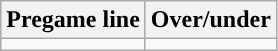<table class="wikitable">
<tr align="center">
<th>Pregame line</th>
<th>Over/under</th>
</tr>
<tr align="center">
<td></td>
<td></td>
</tr>
</table>
